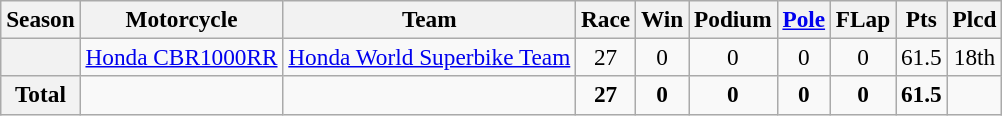<table class="wikitable" style="text-align:center; font-size:97%;">
<tr>
<th>Season</th>
<th>Motorcycle</th>
<th>Team</th>
<th>Race</th>
<th>Win</th>
<th>Podium</th>
<th><a href='#'>Pole</a></th>
<th>FLap</th>
<th>Pts</th>
<th>Plcd</th>
</tr>
<tr>
<th></th>
<td align="left"><a href='#'>Honda CBR1000RR</a></td>
<td><a href='#'>Honda World Superbike Team</a></td>
<td>27</td>
<td>0</td>
<td>0</td>
<td>0</td>
<td>0</td>
<td>61.5</td>
<td>18th</td>
</tr>
<tr>
<th>Total</th>
<td></td>
<td></td>
<td><strong>27</strong></td>
<td><strong>0</strong></td>
<td><strong>0</strong></td>
<td><strong>0</strong></td>
<td><strong>0</strong></td>
<td><strong>61.5</strong></td>
<td></td>
</tr>
</table>
